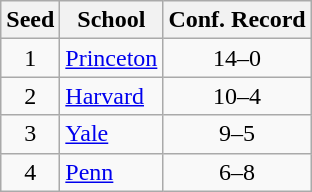<table class="wikitable" style="text-align:center">
<tr>
<th>Seed</th>
<th>School</th>
<th>Conf. Record</th>
</tr>
<tr>
<td>1</td>
<td align=left><a href='#'>Princeton</a></td>
<td>14–0</td>
</tr>
<tr>
<td>2</td>
<td align=left><a href='#'>Harvard</a></td>
<td>10–4</td>
</tr>
<tr>
<td>3</td>
<td align=left><a href='#'>Yale</a></td>
<td>9–5</td>
</tr>
<tr>
<td>4</td>
<td align=left><a href='#'>Penn</a></td>
<td>6–8</td>
</tr>
</table>
